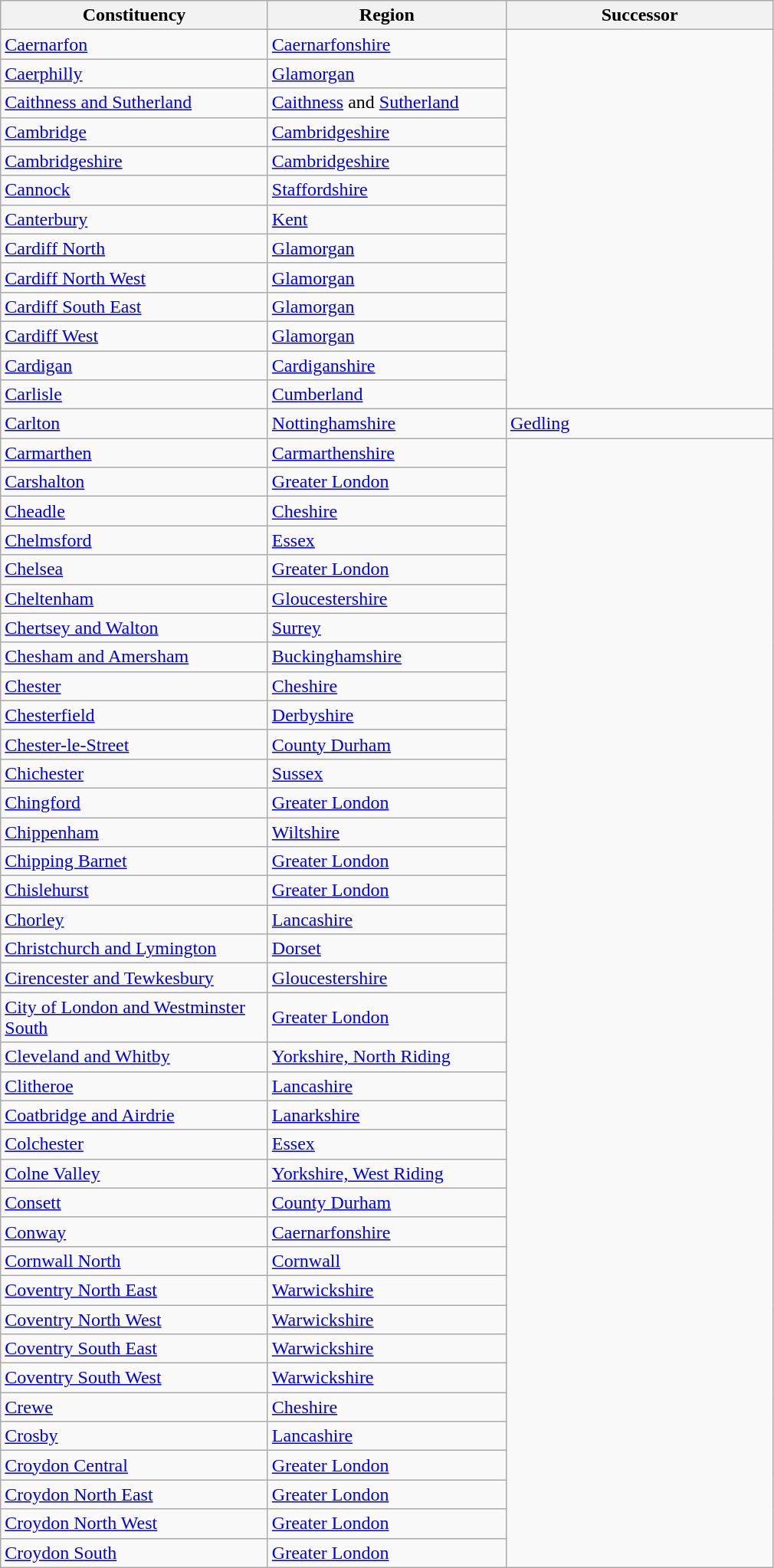<table class="wikitable">
<tr>
<th width="225px">Constituency</th>
<th width="200px">Region</th>
<th width="225px">Successor</th>
</tr>
<tr>
<td><a href='#'>Caernarfon</a></td>
<td><a href='#'>Caernarfonshire</a></td>
</tr>
<tr>
<td><a href='#'>Caerphilly</a></td>
<td><a href='#'>Glamorgan</a></td>
</tr>
<tr>
<td><a href='#'>Caithness and Sutherland</a></td>
<td><a href='#'>Caithness</a> and <a href='#'>Sutherland</a></td>
</tr>
<tr>
<td><a href='#'>Cambridge</a></td>
<td><a href='#'>Cambridgeshire</a></td>
</tr>
<tr>
<td><a href='#'>Cambridgeshire</a></td>
<td><a href='#'>Cambridgeshire</a></td>
</tr>
<tr>
<td><a href='#'>Cannock</a></td>
<td><a href='#'>Staffordshire</a></td>
</tr>
<tr>
<td><a href='#'>Canterbury</a></td>
<td><a href='#'>Kent</a></td>
</tr>
<tr>
<td><a href='#'>Cardiff North</a></td>
<td><a href='#'>Glamorgan</a></td>
</tr>
<tr>
<td><a href='#'>Cardiff North West</a></td>
<td><a href='#'>Glamorgan</a></td>
</tr>
<tr>
<td><a href='#'>Cardiff South East</a></td>
<td><a href='#'>Glamorgan</a></td>
</tr>
<tr>
<td><a href='#'>Cardiff West</a></td>
<td><a href='#'>Glamorgan</a></td>
</tr>
<tr>
<td><a href='#'>Cardigan</a></td>
<td><a href='#'>Cardiganshire</a></td>
</tr>
<tr>
<td><a href='#'>Carlisle</a></td>
<td><a href='#'>Cumberland</a></td>
</tr>
<tr>
<td><a href='#'>Carlton</a></td>
<td><a href='#'>Nottinghamshire</a></td>
<td><a href='#'>Gedling</a></td>
</tr>
<tr>
<td><a href='#'>Carmarthen</a></td>
<td><a href='#'>Carmarthenshire</a></td>
</tr>
<tr>
<td><a href='#'>Carshalton</a></td>
<td><a href='#'>Greater London</a></td>
</tr>
<tr>
<td><a href='#'>Cheadle</a></td>
<td><a href='#'>Cheshire</a></td>
</tr>
<tr>
<td><a href='#'>Chelmsford</a></td>
<td><a href='#'>Essex</a></td>
</tr>
<tr>
<td><a href='#'>Chelsea</a></td>
<td><a href='#'>Greater London</a></td>
</tr>
<tr>
<td><a href='#'>Cheltenham</a></td>
<td><a href='#'>Gloucestershire</a></td>
</tr>
<tr>
<td><a href='#'>Chertsey and Walton</a></td>
<td><a href='#'>Surrey</a></td>
</tr>
<tr>
<td><a href='#'>Chesham and Amersham</a></td>
<td><a href='#'>Buckinghamshire</a></td>
</tr>
<tr>
<td><a href='#'>Chester</a></td>
<td><a href='#'>Cheshire</a></td>
</tr>
<tr>
<td><a href='#'>Chesterfield</a></td>
<td><a href='#'>Derbyshire</a></td>
</tr>
<tr>
<td><a href='#'>Chester-le-Street</a></td>
<td><a href='#'>County Durham</a></td>
</tr>
<tr>
<td><a href='#'>Chichester</a></td>
<td><a href='#'>Sussex</a></td>
</tr>
<tr>
<td><a href='#'>Chingford</a></td>
<td><a href='#'>Greater London</a></td>
</tr>
<tr>
<td><a href='#'>Chippenham</a></td>
<td><a href='#'>Wiltshire</a></td>
</tr>
<tr>
<td><a href='#'>Chipping Barnet</a></td>
<td><a href='#'>Greater London</a></td>
</tr>
<tr>
<td><a href='#'>Chislehurst</a></td>
<td><a href='#'>Greater London</a></td>
</tr>
<tr>
<td><a href='#'>Chorley</a></td>
<td><a href='#'>Lancashire</a></td>
</tr>
<tr>
<td><a href='#'>Christchurch and Lymington</a></td>
<td><a href='#'>Dorset</a></td>
</tr>
<tr>
<td><a href='#'>Cirencester and Tewkesbury</a></td>
<td><a href='#'>Gloucestershire</a></td>
</tr>
<tr>
<td><a href='#'>City of London and Westminster South</a></td>
<td><a href='#'>Greater London</a></td>
</tr>
<tr>
<td><a href='#'>Cleveland and Whitby</a></td>
<td><a href='#'>Yorkshire, North Riding</a></td>
</tr>
<tr>
<td><a href='#'>Clitheroe</a></td>
<td><a href='#'>Lancashire</a></td>
</tr>
<tr>
<td><a href='#'>Coatbridge and Airdrie</a></td>
<td><a href='#'>Lanarkshire</a></td>
</tr>
<tr>
<td><a href='#'>Colchester</a></td>
<td><a href='#'>Essex</a></td>
</tr>
<tr>
<td><a href='#'>Colne Valley</a></td>
<td><a href='#'>Yorkshire, West Riding</a></td>
</tr>
<tr>
<td><a href='#'>Consett</a></td>
<td><a href='#'>County Durham</a></td>
</tr>
<tr>
<td><a href='#'>Conway</a></td>
<td><a href='#'>Caernarfonshire</a></td>
</tr>
<tr>
<td><a href='#'>Cornwall North</a></td>
<td><a href='#'>Cornwall</a></td>
</tr>
<tr>
<td><a href='#'>Coventry North East</a></td>
<td><a href='#'>Warwickshire</a></td>
</tr>
<tr>
<td><a href='#'>Coventry North West</a></td>
<td><a href='#'>Warwickshire</a></td>
</tr>
<tr>
<td><a href='#'>Coventry South East</a></td>
<td><a href='#'>Warwickshire</a></td>
</tr>
<tr>
<td><a href='#'>Coventry South West</a></td>
<td><a href='#'>Warwickshire</a></td>
</tr>
<tr>
<td><a href='#'>Crewe</a></td>
<td><a href='#'>Cheshire</a></td>
</tr>
<tr>
<td><a href='#'>Crosby</a></td>
<td><a href='#'>Lancashire</a></td>
</tr>
<tr>
<td><a href='#'>Croydon Central</a></td>
<td><a href='#'>Greater London</a></td>
</tr>
<tr>
<td><a href='#'>Croydon North East</a></td>
<td><a href='#'>Greater London</a></td>
</tr>
<tr>
<td><a href='#'>Croydon North West</a></td>
<td><a href='#'>Greater London</a></td>
</tr>
<tr>
<td><a href='#'>Croydon South</a></td>
<td><a href='#'>Greater London</a></td>
</tr>
</table>
